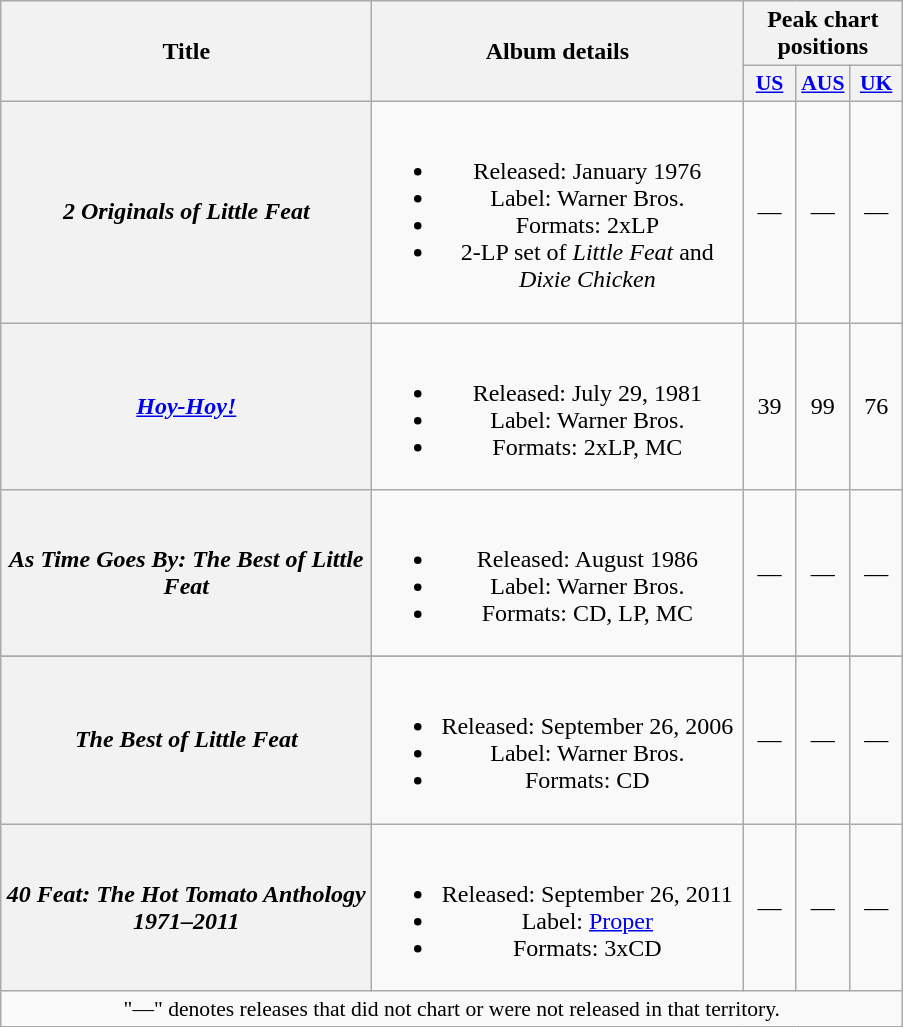<table class="wikitable plainrowheaders" style="text-align:center;">
<tr>
<th rowspan="2" scope="col" style="width:15em;">Title</th>
<th rowspan="2" scope="col" style="width:15em;">Album details</th>
<th colspan="3">Peak chart positions</th>
</tr>
<tr>
<th scope="col" style="width:2em;font-size:90%;"><a href='#'>US</a><br></th>
<th scope="col" style="width:2em;font-size:90%;"><a href='#'>AUS</a><br></th>
<th scope="col" style="width:2em;font-size:90%;"><a href='#'>UK</a><br></th>
</tr>
<tr>
<th scope="row"><em>2 Originals of Little Feat</em></th>
<td><br><ul><li>Released: January 1976</li><li>Label: Warner Bros.</li><li>Formats: 2xLP</li><li>2-LP set of <em>Little Feat</em> and <em>Dixie Chicken</em></li></ul></td>
<td>—</td>
<td>—</td>
<td>—</td>
</tr>
<tr>
<th scope="row"><em><a href='#'>Hoy-Hoy!</a></em></th>
<td><br><ul><li>Released: July 29, 1981</li><li>Label: Warner Bros.</li><li>Formats: 2xLP, MC</li></ul></td>
<td>39</td>
<td>99</td>
<td>76</td>
</tr>
<tr>
<th scope="row"><em>As Time Goes By: The Best of Little Feat</em></th>
<td><br><ul><li>Released: August 1986</li><li>Label: Warner Bros.</li><li>Formats: CD, LP, MC</li></ul></td>
<td>—</td>
<td>—</td>
<td>—</td>
</tr>
<tr>
</tr>
<tr>
<th scope="row"><em>The Best of Little Feat</em></th>
<td><br><ul><li>Released: September 26, 2006</li><li>Label: Warner Bros.</li><li>Formats: CD</li></ul></td>
<td>—</td>
<td>—</td>
<td>—</td>
</tr>
<tr>
<th scope="row"><em>40 Feat: The Hot Tomato Anthology 1971–2011</em></th>
<td><br><ul><li>Released: September 26, 2011</li><li>Label: <a href='#'>Proper</a></li><li>Formats: 3xCD</li></ul></td>
<td>—</td>
<td>—</td>
<td>—</td>
</tr>
<tr>
<td colspan="5" style="font-size:90%">"—" denotes releases that did not chart or were not released in that territory.</td>
</tr>
</table>
